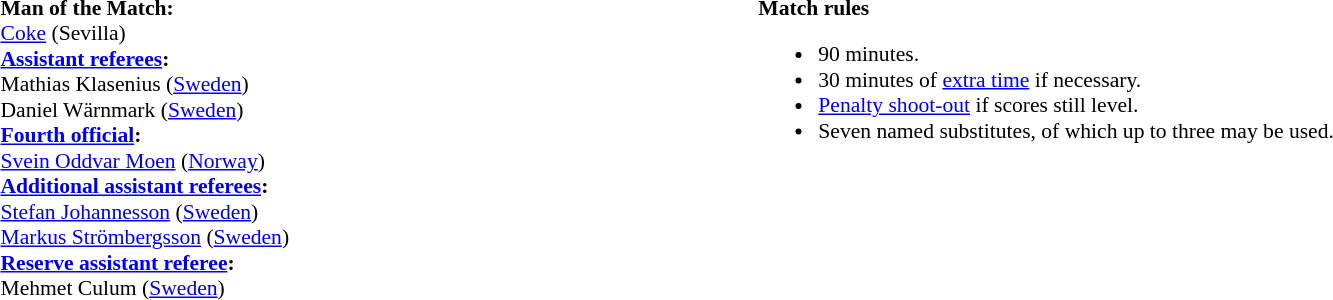<table width=100% style="font-size:90%">
<tr>
<td><br><strong>Man of the Match:</strong>
<br><a href='#'>Coke</a> (Sevilla)<br><strong><a href='#'>Assistant referees</a>:</strong>
<br>Mathias Klasenius (<a href='#'>Sweden</a>)
<br>Daniel Wärnmark (<a href='#'>Sweden</a>)
<br><strong><a href='#'>Fourth official</a>:</strong>
<br><a href='#'>Svein Oddvar Moen</a> (<a href='#'>Norway</a>)
<br><strong><a href='#'>Additional assistant referees</a>:</strong>
<br><a href='#'>Stefan Johannesson</a> (<a href='#'>Sweden</a>)
<br><a href='#'>Markus Strömbergsson</a> (<a href='#'>Sweden</a>)
<br><strong><a href='#'>Reserve assistant referee</a>:</strong>
<br>Mehmet Culum (<a href='#'>Sweden</a>)</td>
<td style="width:60%; vertical-align:top;"><br><strong>Match rules</strong><ul><li>90 minutes.</li><li>30 minutes of <a href='#'>extra time</a> if necessary.</li><li><a href='#'>Penalty shoot-out</a> if scores still level.</li><li>Seven named substitutes, of which up to three may be used.</li></ul></td>
</tr>
</table>
